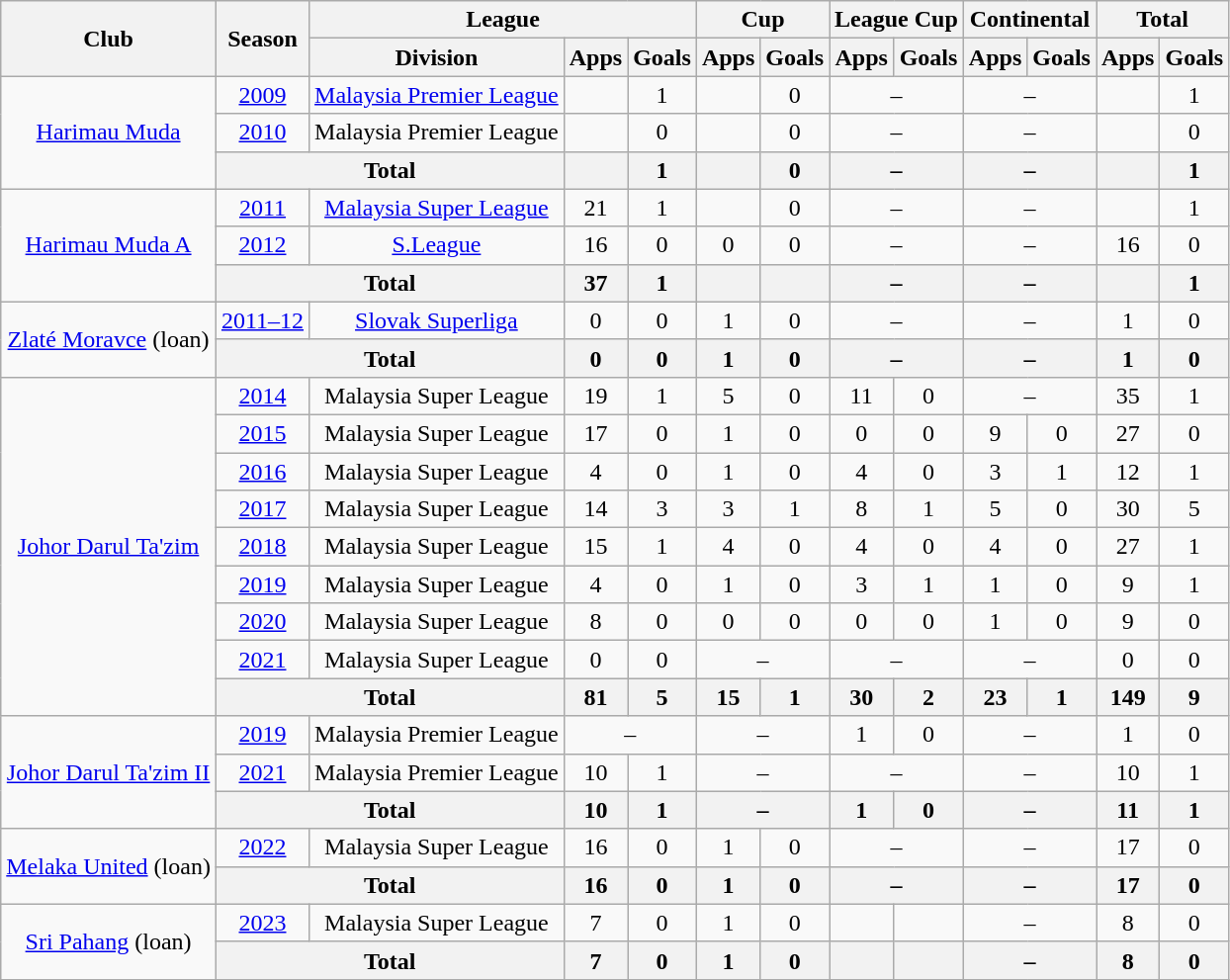<table class=wikitable style="text-align:center">
<tr>
<th rowspan=2>Club</th>
<th rowspan=2>Season</th>
<th colspan=3>League</th>
<th colspan=2>Cup</th>
<th colspan=2>League Cup</th>
<th colspan=2>Continental</th>
<th colspan=2>Total</th>
</tr>
<tr>
<th>Division</th>
<th>Apps</th>
<th>Goals</th>
<th>Apps</th>
<th>Goals</th>
<th>Apps</th>
<th>Goals</th>
<th>Apps</th>
<th>Goals</th>
<th>Apps</th>
<th>Goals</th>
</tr>
<tr>
<td rowspan=3><a href='#'>Harimau Muda</a></td>
<td><a href='#'>2009</a></td>
<td><a href='#'>Malaysia Premier  League</a></td>
<td></td>
<td>1</td>
<td></td>
<td>0</td>
<td colspan="2">–</td>
<td colspan="2">–</td>
<td></td>
<td>1</td>
</tr>
<tr>
<td><a href='#'>2010</a></td>
<td>Malaysia Premier League</td>
<td></td>
<td>0</td>
<td></td>
<td>0</td>
<td colspan="2">–</td>
<td colspan="2">–</td>
<td></td>
<td>0</td>
</tr>
<tr>
<th colspan="2">Total</th>
<th></th>
<th>1</th>
<th></th>
<th>0</th>
<th colspan="2">–</th>
<th colspan=2>–</th>
<th></th>
<th>1</th>
</tr>
<tr>
<td rowspan=3><a href='#'>Harimau Muda A</a></td>
<td><a href='#'>2011</a></td>
<td><a href='#'>Malaysia Super League</a></td>
<td>21</td>
<td>1</td>
<td></td>
<td>0</td>
<td colspan="2">–</td>
<td colspan="2">–</td>
<td></td>
<td>1</td>
</tr>
<tr>
<td><a href='#'>2012</a></td>
<td><a href='#'>S.League</a></td>
<td>16</td>
<td>0</td>
<td>0</td>
<td>0</td>
<td colspan="2">–</td>
<td colspan="2">–</td>
<td>16</td>
<td>0</td>
</tr>
<tr>
<th colspan="2">Total</th>
<th>37</th>
<th>1</th>
<th></th>
<th></th>
<th colspan="2">–</th>
<th colspan=2>–</th>
<th></th>
<th>1</th>
</tr>
<tr>
<td rowspan=2><a href='#'>Zlaté Moravce</a> (loan)</td>
<td><a href='#'>2011–12</a></td>
<td><a href='#'>Slovak Superliga</a></td>
<td>0</td>
<td>0</td>
<td>1</td>
<td>0</td>
<td colspan="2">–</td>
<td colspan="2">–</td>
<td>1</td>
<td>0</td>
</tr>
<tr>
<th colspan="2">Total</th>
<th>0</th>
<th>0</th>
<th>1</th>
<th>0</th>
<th colspan="2">–</th>
<th colspan=2>–</th>
<th>1</th>
<th>0</th>
</tr>
<tr>
<td rowspan=9><a href='#'>Johor Darul Ta'zim</a></td>
<td><a href='#'>2014</a></td>
<td>Malaysia Super League</td>
<td>19</td>
<td>1</td>
<td>5</td>
<td>0</td>
<td>11</td>
<td>0</td>
<td colspan="2">–</td>
<td>35</td>
<td>1</td>
</tr>
<tr>
<td><a href='#'>2015</a></td>
<td>Malaysia Super League</td>
<td>17</td>
<td>0</td>
<td>1</td>
<td>0</td>
<td>0</td>
<td>0</td>
<td>9</td>
<td>0</td>
<td>27</td>
<td>0</td>
</tr>
<tr>
<td><a href='#'>2016</a></td>
<td>Malaysia Super League</td>
<td>4</td>
<td>0</td>
<td>1</td>
<td>0</td>
<td>4</td>
<td>0</td>
<td>3</td>
<td>1</td>
<td>12</td>
<td>1</td>
</tr>
<tr>
<td><a href='#'>2017</a></td>
<td>Malaysia Super League</td>
<td>14</td>
<td>3</td>
<td>3</td>
<td>1</td>
<td>8</td>
<td>1</td>
<td>5</td>
<td>0</td>
<td>30</td>
<td>5</td>
</tr>
<tr>
<td><a href='#'>2018</a></td>
<td>Malaysia Super League</td>
<td>15</td>
<td>1</td>
<td>4</td>
<td>0</td>
<td>4</td>
<td>0</td>
<td>4</td>
<td>0</td>
<td>27</td>
<td>1</td>
</tr>
<tr>
<td><a href='#'>2019</a></td>
<td>Malaysia Super League</td>
<td>4</td>
<td>0</td>
<td>1</td>
<td>0</td>
<td>3</td>
<td>1</td>
<td>1</td>
<td>0</td>
<td>9</td>
<td>1</td>
</tr>
<tr>
<td><a href='#'>2020</a></td>
<td>Malaysia Super League</td>
<td>8</td>
<td>0</td>
<td>0</td>
<td>0</td>
<td>0</td>
<td>0</td>
<td>1</td>
<td>0</td>
<td>9</td>
<td>0</td>
</tr>
<tr>
<td><a href='#'>2021</a></td>
<td>Malaysia Super League</td>
<td>0</td>
<td>0</td>
<td colspan="2">–</td>
<td colspan="2">–</td>
<td colspan="2">–</td>
<td>0</td>
<td>0</td>
</tr>
<tr>
<th colspan="2">Total</th>
<th>81</th>
<th>5</th>
<th>15</th>
<th>1</th>
<th>30</th>
<th>2</th>
<th>23</th>
<th>1</th>
<th>149</th>
<th>9</th>
</tr>
<tr>
<td rowspan=3><a href='#'>Johor Darul Ta'zim II</a></td>
<td><a href='#'>2019</a></td>
<td>Malaysia Premier League</td>
<td colspan="2">–</td>
<td colspan="2">–</td>
<td>1</td>
<td>0</td>
<td colspan="2">–</td>
<td>1</td>
<td>0</td>
</tr>
<tr>
<td><a href='#'>2021</a></td>
<td>Malaysia Premier League</td>
<td>10</td>
<td>1</td>
<td colspan="2">–</td>
<td colspan="2">–</td>
<td colspan="2">–</td>
<td>10</td>
<td>1</td>
</tr>
<tr>
<th colspan="2">Total</th>
<th>10</th>
<th>1</th>
<th colspan="2">–</th>
<th>1</th>
<th>0</th>
<th colspan="2">–</th>
<th>11</th>
<th>1</th>
</tr>
<tr>
<td rowspan=2><a href='#'>Melaka United</a> (loan)</td>
<td><a href='#'>2022</a></td>
<td>Malaysia Super League</td>
<td>16</td>
<td>0</td>
<td>1</td>
<td>0</td>
<td colspan="2">–</td>
<td colspan="2">–</td>
<td>17</td>
<td>0</td>
</tr>
<tr>
<th colspan="2">Total</th>
<th>16</th>
<th>0</th>
<th>1</th>
<th>0</th>
<th colspan="2">–</th>
<th colspan="2">–</th>
<th>17</th>
<th>0</th>
</tr>
<tr>
<td rowspan=2><a href='#'>Sri Pahang</a> (loan)</td>
<td><a href='#'>2023</a></td>
<td>Malaysia Super League</td>
<td>7</td>
<td>0</td>
<td>1</td>
<td>0</td>
<td></td>
<td></td>
<td colspan="2">–</td>
<td>8</td>
<td>0</td>
</tr>
<tr>
<th colspan="2">Total</th>
<th>7</th>
<th>0</th>
<th>1</th>
<th>0</th>
<th></th>
<th></th>
<th colspan="2">–</th>
<th>8</th>
<th>0</th>
</tr>
<tr>
</tr>
</table>
